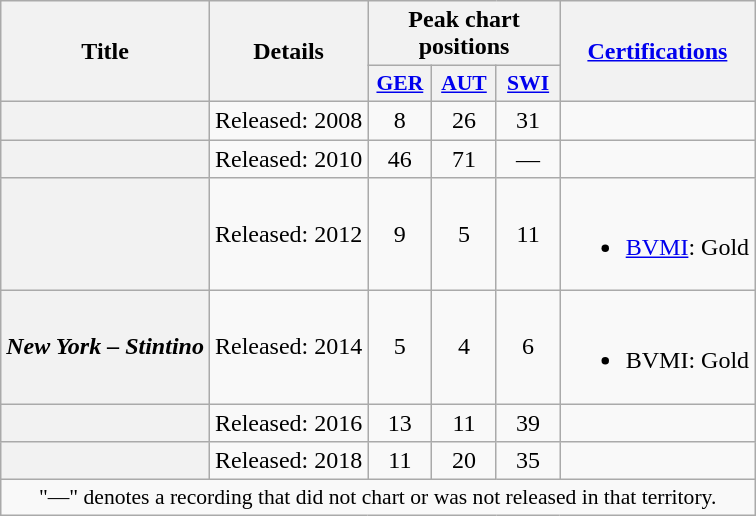<table class="wikitable plainrowheaders" style="text-align:center;">
<tr>
<th scope="col" rowspan="2">Title</th>
<th scope="col" rowspan="2">Details</th>
<th scope="col" colspan="3">Peak chart positions</th>
<th scope="col" rowspan="2"><a href='#'>Certifications</a></th>
</tr>
<tr>
<th scope="col" style="width:2.5em;font-size:90%;"><a href='#'>GER</a><br></th>
<th scope="col" style="width:2.5em;font-size:90%;"><a href='#'>AUT</a><br></th>
<th scope="col" style="width:2.5em;font-size:90%;"><a href='#'>SWI</a><br></th>
</tr>
<tr>
<th scope="row"></th>
<td>Released: 2008</td>
<td>8</td>
<td>26</td>
<td>31</td>
<td></td>
</tr>
<tr>
<th scope="row"></th>
<td>Released: 2010</td>
<td>46</td>
<td>71</td>
<td>—</td>
<td></td>
</tr>
<tr>
<th scope="row"></th>
<td>Released: 2012</td>
<td>9</td>
<td>5</td>
<td>11</td>
<td><br><ul><li><a href='#'>BVMI</a>: Gold</li></ul></td>
</tr>
<tr>
<th scope="row"><em>New York – Stintino</em></th>
<td>Released: 2014</td>
<td>5</td>
<td>4</td>
<td>6</td>
<td><br><ul><li>BVMI: Gold</li></ul></td>
</tr>
<tr>
<th scope="row"></th>
<td>Released: 2016</td>
<td>13</td>
<td>11</td>
<td>39</td>
<td></td>
</tr>
<tr>
<th scope="row"></th>
<td>Released: 2018</td>
<td>11</td>
<td>20</td>
<td>35</td>
<td></td>
</tr>
<tr>
<td colspan="6" style="font-size:90%">"—" denotes a recording that did not chart or was not released in that territory.</td>
</tr>
</table>
